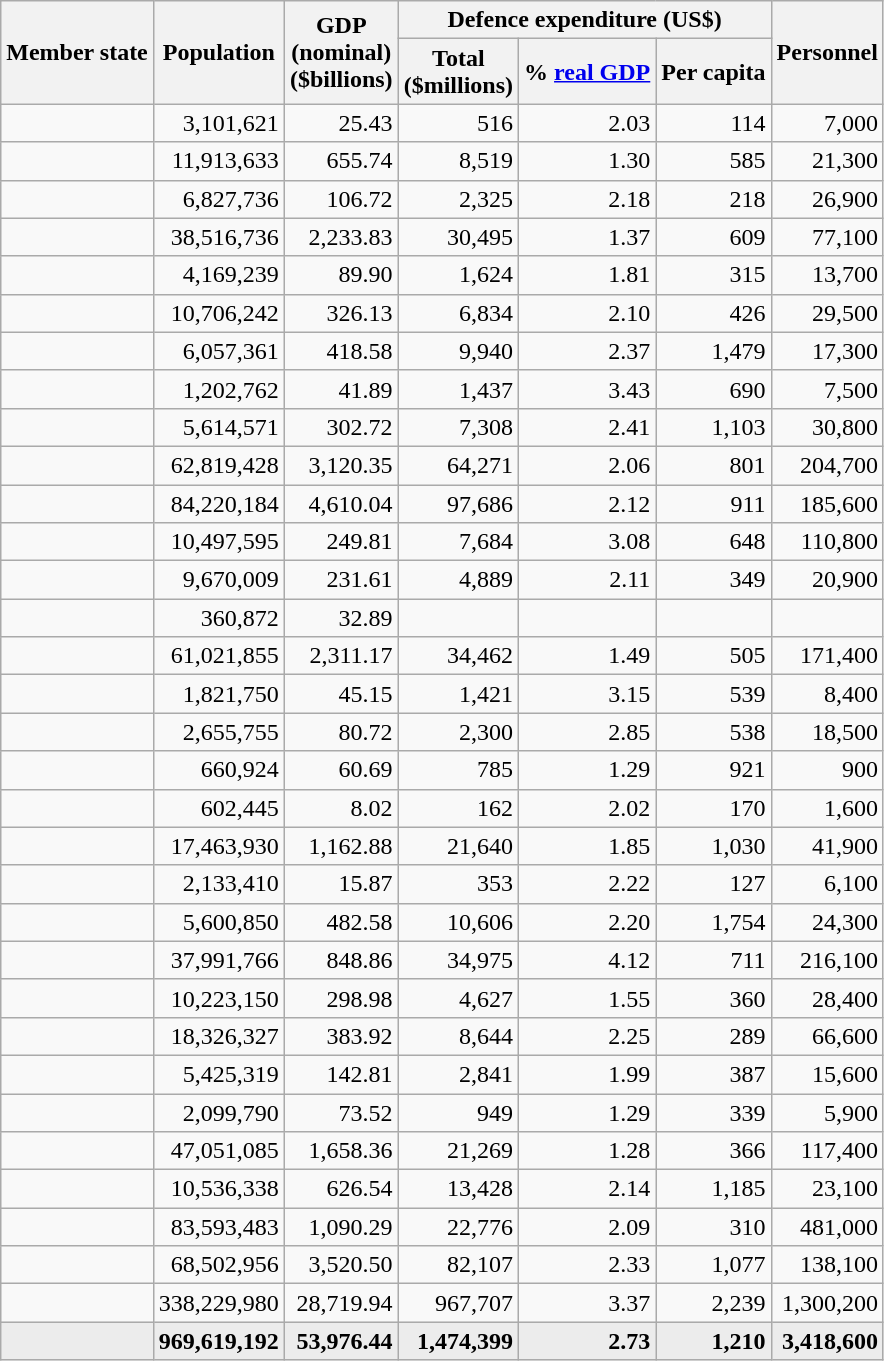<table class="wikitable sortable sticky-header-multi" style="text-align:right">
<tr>
<th rowspan="2">Member state</th>
<th rowspan="2">Popu­lation</th>
<th rowspan="2">GDP<br>(nomi­nal)<br>($billions)</th>
<th colspan="3">Defence expenditure (US$)</th>
<th rowspan="2">Person­nel</th>
</tr>
<tr>
<th>Total<br>($mil­lions)</th>
<th>% <a href='#'>real GDP</a></th>
<th>Per capita</th>
</tr>
<tr>
<td style="text-align:left"></td>
<td>3,101,621</td>
<td>25.43</td>
<td>516</td>
<td>2.03</td>
<td>114</td>
<td>7,000</td>
</tr>
<tr>
<td style="text-align:left"></td>
<td>11,913,633</td>
<td>655.74</td>
<td>8,519</td>
<td>1.30</td>
<td>585</td>
<td>21,300</td>
</tr>
<tr>
<td style="text-align:left"></td>
<td>6,827,736</td>
<td>106.72</td>
<td>2,325</td>
<td>2.18</td>
<td>218</td>
<td>26,900</td>
</tr>
<tr>
<td style="text-align:left"></td>
<td>38,516,736</td>
<td>2,233.83</td>
<td>30,495</td>
<td>1.37</td>
<td>609</td>
<td>77,100</td>
</tr>
<tr>
<td style="text-align:left"></td>
<td>4,169,239</td>
<td>89.90</td>
<td>1,624</td>
<td>1.81</td>
<td>315</td>
<td>13,700</td>
</tr>
<tr>
<td style="text-align:left"></td>
<td>10,706,242</td>
<td>326.13</td>
<td>6,834</td>
<td>2.10</td>
<td>426</td>
<td>29,500</td>
</tr>
<tr>
<td style="text-align:left"></td>
<td>6,057,361</td>
<td>418.58</td>
<td>9,940</td>
<td>2.37</td>
<td>1,479</td>
<td>17,300</td>
</tr>
<tr>
<td style="text-align:left"></td>
<td>1,202,762</td>
<td>41.89</td>
<td>1,437</td>
<td>3.43</td>
<td>690</td>
<td>7,500</td>
</tr>
<tr>
<td style="text-align:left"></td>
<td>5,614,571</td>
<td>302.72</td>
<td>7,308</td>
<td>2.41</td>
<td>1,103</td>
<td>30,800</td>
</tr>
<tr>
<td style="text-align:left"></td>
<td>62,819,428</td>
<td>3,120.35</td>
<td>64,271</td>
<td>2.06</td>
<td>801</td>
<td>204,700</td>
</tr>
<tr>
<td style="text-align:left"></td>
<td>84,220,184</td>
<td>4,610.04</td>
<td>97,686</td>
<td>2.12</td>
<td>911</td>
<td>185,600</td>
</tr>
<tr>
<td style="text-align:left"></td>
<td>10,497,595</td>
<td>249.81</td>
<td>7,684</td>
<td>3.08</td>
<td>648</td>
<td>110,800</td>
</tr>
<tr>
<td style="text-align:left"></td>
<td>9,670,009</td>
<td>231.61</td>
<td>4,889</td>
<td>2.11</td>
<td>349</td>
<td>20,900</td>
</tr>
<tr>
<td style="text-align:left"></td>
<td>360,872</td>
<td>32.89</td>
<td></td>
<td></td>
<td></td>
<td></td>
</tr>
<tr>
<td style="text-align:left"></td>
<td>61,021,855</td>
<td>2,311.17</td>
<td>34,462</td>
<td>1.49</td>
<td>505</td>
<td>171,400</td>
</tr>
<tr>
<td style="text-align:left"></td>
<td>1,821,750</td>
<td>45.15</td>
<td>1,421</td>
<td>3.15</td>
<td>539</td>
<td>8,400</td>
</tr>
<tr>
<td style="text-align:left"></td>
<td>2,655,755</td>
<td>80.72</td>
<td>2,300</td>
<td>2.85</td>
<td>538</td>
<td>18,500</td>
</tr>
<tr>
<td style="text-align:left"></td>
<td>660,924</td>
<td>60.69</td>
<td>785</td>
<td>1.29</td>
<td>921</td>
<td>900</td>
</tr>
<tr>
<td style="text-align:left"></td>
<td>602,445</td>
<td>8.02</td>
<td>162</td>
<td>2.02</td>
<td>170</td>
<td>1,600</td>
</tr>
<tr>
<td style="text-align:left"></td>
<td>17,463,930</td>
<td>1,162.88</td>
<td>21,640</td>
<td>1.85</td>
<td>1,030</td>
<td>41,900</td>
</tr>
<tr>
<td style="text-align:left"></td>
<td>2,133,410</td>
<td>15.87</td>
<td>353</td>
<td>2.22</td>
<td>127</td>
<td>6,100</td>
</tr>
<tr>
<td style="text-align:left"></td>
<td>5,600,850</td>
<td>482.58</td>
<td>10,606</td>
<td>2.20</td>
<td>1,754</td>
<td>24,300</td>
</tr>
<tr>
<td style="text-align:left"></td>
<td>37,991,766</td>
<td>848.86</td>
<td>34,975</td>
<td>4.12</td>
<td>711</td>
<td>216,100</td>
</tr>
<tr>
<td style="text-align:left"></td>
<td>10,223,150</td>
<td>298.98</td>
<td>4,627</td>
<td>1.55</td>
<td>360</td>
<td>28,400</td>
</tr>
<tr>
<td style="text-align:left"></td>
<td>18,326,327</td>
<td>383.92</td>
<td>8,644</td>
<td>2.25</td>
<td>289</td>
<td>66,600</td>
</tr>
<tr>
<td style="text-align:left"></td>
<td>5,425,319</td>
<td>142.81</td>
<td>2,841</td>
<td>1.99</td>
<td>387</td>
<td>15,600</td>
</tr>
<tr>
<td style="text-align:left"></td>
<td>2,099,790</td>
<td>73.52</td>
<td>949</td>
<td>1.29</td>
<td>339</td>
<td>5,900</td>
</tr>
<tr>
<td style="text-align:left"></td>
<td>47,051,085</td>
<td>1,658.36</td>
<td>21,269</td>
<td>1.28</td>
<td>366</td>
<td>117,400</td>
</tr>
<tr>
<td style="text-align:left"></td>
<td>10,536,338</td>
<td>626.54</td>
<td>13,428</td>
<td>2.14</td>
<td>1,185</td>
<td>23,100</td>
</tr>
<tr>
<td style="text-align:left"></td>
<td>83,593,483</td>
<td>1,090.29</td>
<td>22,776</td>
<td>2.09</td>
<td>310</td>
<td>481,000</td>
</tr>
<tr>
<td style="text-align:left"></td>
<td>68,502,956</td>
<td>3,520.50</td>
<td>82,107</td>
<td>2.33</td>
<td>1,077</td>
<td>138,100</td>
</tr>
<tr>
<td style="text-align:left"></td>
<td>338,229,980</td>
<td>28,719.94</td>
<td>967,707</td>
<td>3.37</td>
<td>2,239</td>
<td>1,300,200</td>
</tr>
<tr class="sortbottom" style="background:#ececec">
<td align=left><strong></strong></td>
<td><strong>969,619,192</strong></td>
<td><strong>53,976.44</strong></td>
<td><strong>1,474,399</strong></td>
<td><strong>2.73</strong></td>
<td><strong>1,210</strong></td>
<td><strong>3,418,600</strong></td>
</tr>
</table>
